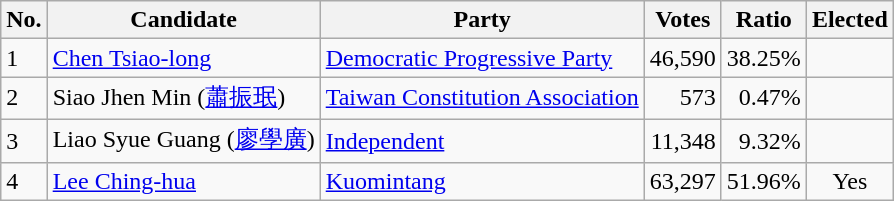<table class=wikitable>
<tr>
<th>No.</th>
<th>Candidate</th>
<th>Party</th>
<th>Votes</th>
<th>Ratio</th>
<th>Elected</th>
</tr>
<tr>
<td>1</td>
<td><a href='#'>Chen Tsiao-long</a></td>
<td><a href='#'>Democratic Progressive Party</a></td>
<td align="right">46,590</td>
<td align="right">38.25%</td>
<td></td>
</tr>
<tr>
<td>2</td>
<td>Siao Jhen Min  (<a href='#'>蕭振珉</a>)</td>
<td><a href='#'>Taiwan Constitution Association</a></td>
<td align="right">573</td>
<td align="right">0.47%</td>
<td></td>
</tr>
<tr>
<td>3</td>
<td>Liao Syue Guang  (<a href='#'>廖學廣</a>)</td>
<td><a href='#'>Independent</a></td>
<td align="right">11,348</td>
<td align="right">9.32%</td>
<td></td>
</tr>
<tr>
<td>4</td>
<td><a href='#'>Lee Ching-hua</a></td>
<td><a href='#'>Kuomintang</a></td>
<td align="right">63,297</td>
<td align="right">51.96%</td>
<td align="center">Yes</td>
</tr>
</table>
